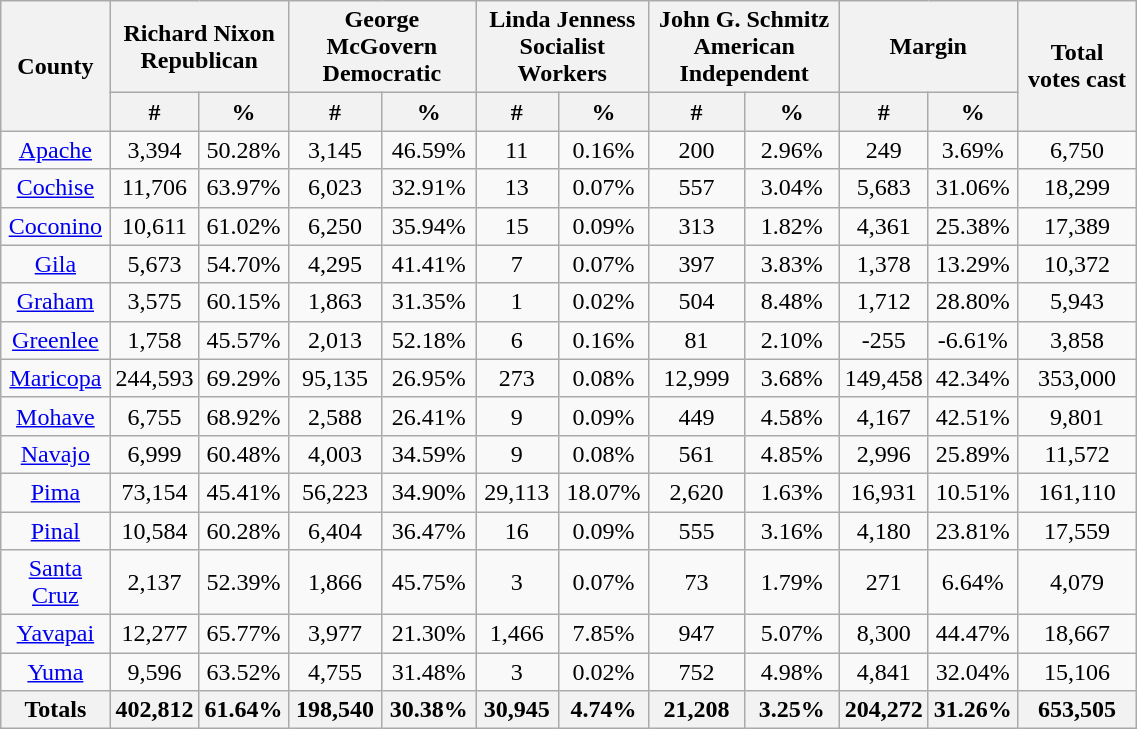<table width="60%" class="wikitable sortable">
<tr>
<th rowspan="2">County</th>
<th colspan="2">Richard Nixon<br>Republican</th>
<th colspan="2">George McGovern<br>Democratic</th>
<th colspan="2">Linda Jenness<br>Socialist Workers</th>
<th colspan="2">John G. Schmitz<br>American Independent</th>
<th colspan="2">Margin</th>
<th rowspan="2">Total votes cast</th>
</tr>
<tr>
<th style="text-align:center;" data-sort-type="number">#</th>
<th style="text-align:center;" data-sort-type="number">%</th>
<th style="text-align:center;" data-sort-type="number">#</th>
<th style="text-align:center;" data-sort-type="number">%</th>
<th style="text-align:center;" data-sort-type="number">#</th>
<th style="text-align:center;" data-sort-type="number">%</th>
<th style="text-align:center;" data-sort-type="number">#</th>
<th style="text-align:center;" data-sort-type="number">%</th>
<th style="text-align:center;" data-sort-type="number">#</th>
<th style="text-align:center;" data-sort-type="number">%</th>
</tr>
<tr style="text-align:center;">
<td><a href='#'>Apache</a></td>
<td>3,394</td>
<td>50.28%</td>
<td>3,145</td>
<td>46.59%</td>
<td>11</td>
<td>0.16%</td>
<td>200</td>
<td>2.96%</td>
<td>249</td>
<td>3.69%</td>
<td>6,750</td>
</tr>
<tr style="text-align:center;">
<td><a href='#'>Cochise</a></td>
<td>11,706</td>
<td>63.97%</td>
<td>6,023</td>
<td>32.91%</td>
<td>13</td>
<td>0.07%</td>
<td>557</td>
<td>3.04%</td>
<td>5,683</td>
<td>31.06%</td>
<td>18,299</td>
</tr>
<tr style="text-align:center;">
<td><a href='#'>Coconino</a></td>
<td>10,611</td>
<td>61.02%</td>
<td>6,250</td>
<td>35.94%</td>
<td>15</td>
<td>0.09%</td>
<td>313</td>
<td>1.82%</td>
<td>4,361</td>
<td>25.38%</td>
<td>17,389</td>
</tr>
<tr style="text-align:center;">
<td><a href='#'>Gila</a></td>
<td>5,673</td>
<td>54.70%</td>
<td>4,295</td>
<td>41.41%</td>
<td>7</td>
<td>0.07%</td>
<td>397</td>
<td>3.83%</td>
<td>1,378</td>
<td>13.29%</td>
<td>10,372</td>
</tr>
<tr style="text-align:center;">
<td><a href='#'>Graham</a></td>
<td>3,575</td>
<td>60.15%</td>
<td>1,863</td>
<td>31.35%</td>
<td>1</td>
<td>0.02%</td>
<td>504</td>
<td>8.48%</td>
<td>1,712</td>
<td>28.80%</td>
<td>5,943</td>
</tr>
<tr style="text-align:center;">
<td><a href='#'>Greenlee</a></td>
<td>1,758</td>
<td>45.57%</td>
<td>2,013</td>
<td>52.18%</td>
<td>6</td>
<td>0.16%</td>
<td>81</td>
<td>2.10%</td>
<td>-255</td>
<td>-6.61%</td>
<td>3,858</td>
</tr>
<tr style="text-align:center;">
<td><a href='#'>Maricopa</a></td>
<td>244,593</td>
<td>69.29%</td>
<td>95,135</td>
<td>26.95%</td>
<td>273</td>
<td>0.08%</td>
<td>12,999</td>
<td>3.68%</td>
<td>149,458</td>
<td>42.34%</td>
<td>353,000</td>
</tr>
<tr style="text-align:center;">
<td><a href='#'>Mohave</a></td>
<td>6,755</td>
<td>68.92%</td>
<td>2,588</td>
<td>26.41%</td>
<td>9</td>
<td>0.09%</td>
<td>449</td>
<td>4.58%</td>
<td>4,167</td>
<td>42.51%</td>
<td>9,801</td>
</tr>
<tr style="text-align:center;">
<td><a href='#'>Navajo</a></td>
<td>6,999</td>
<td>60.48%</td>
<td>4,003</td>
<td>34.59%</td>
<td>9</td>
<td>0.08%</td>
<td>561</td>
<td>4.85%</td>
<td>2,996</td>
<td>25.89%</td>
<td>11,572</td>
</tr>
<tr style="text-align:center;">
<td><a href='#'>Pima</a></td>
<td>73,154</td>
<td>45.41%</td>
<td>56,223</td>
<td>34.90%</td>
<td>29,113</td>
<td>18.07%</td>
<td>2,620</td>
<td>1.63%</td>
<td>16,931</td>
<td>10.51%</td>
<td>161,110</td>
</tr>
<tr style="text-align:center;">
<td><a href='#'>Pinal</a></td>
<td>10,584</td>
<td>60.28%</td>
<td>6,404</td>
<td>36.47%</td>
<td>16</td>
<td>0.09%</td>
<td>555</td>
<td>3.16%</td>
<td>4,180</td>
<td>23.81%</td>
<td>17,559</td>
</tr>
<tr style="text-align:center;">
<td><a href='#'>Santa Cruz</a></td>
<td>2,137</td>
<td>52.39%</td>
<td>1,866</td>
<td>45.75%</td>
<td>3</td>
<td>0.07%</td>
<td>73</td>
<td>1.79%</td>
<td>271</td>
<td>6.64%</td>
<td>4,079</td>
</tr>
<tr style="text-align:center;">
<td><a href='#'>Yavapai</a></td>
<td>12,277</td>
<td>65.77%</td>
<td>3,977</td>
<td>21.30%</td>
<td>1,466</td>
<td>7.85%</td>
<td>947</td>
<td>5.07%</td>
<td>8,300</td>
<td>44.47%</td>
<td>18,667</td>
</tr>
<tr style="text-align:center;">
<td><a href='#'>Yuma</a></td>
<td>9,596</td>
<td>63.52%</td>
<td>4,755</td>
<td>31.48%</td>
<td>3</td>
<td>0.02%</td>
<td>752</td>
<td>4.98%</td>
<td>4,841</td>
<td>32.04%</td>
<td>15,106</td>
</tr>
<tr>
<th>Totals</th>
<th>402,812</th>
<th>61.64%</th>
<th>198,540</th>
<th>30.38%</th>
<th>30,945</th>
<th>4.74%</th>
<th>21,208</th>
<th>3.25%</th>
<th>204,272</th>
<th>31.26%</th>
<th>653,505</th>
</tr>
</table>
